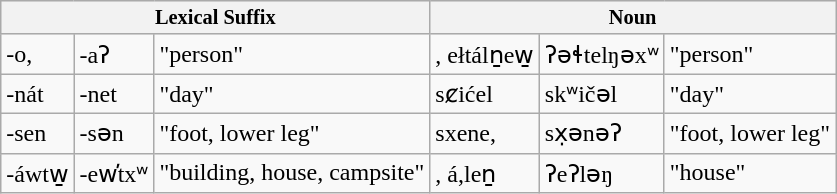<table class="wikitable">
<tr style="font-size: 85%; background: #efefef;">
<th colspan="3">Lexical Suffix</th>
<th colspan="3">Noun</th>
</tr>
<tr>
<td>-o,</td>
<td>-aʔ</td>
<td>"person"</td>
<td>, ełtálṉew̱</td>
<td>ʔəɬtelŋəxʷ</td>
<td>"person"</td>
</tr>
<tr>
<td>-nát</td>
<td>-net</td>
<td>"day"</td>
<td>sȼićel</td>
<td>skʷičəl</td>
<td>"day"</td>
</tr>
<tr>
<td>-sen</td>
<td>-sən</td>
<td>"foot, lower leg"</td>
<td>sxene,</td>
<td>sx̣ənəʔ</td>
<td>"foot, lower leg"</td>
</tr>
<tr>
<td>-áwtw̱</td>
<td>-ew̕txʷ</td>
<td>"building, house, campsite"</td>
<td>, á,leṉ</td>
<td>ʔeʔləŋ</td>
<td>"house"</td>
</tr>
</table>
